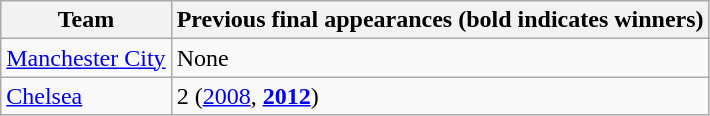<table class="wikitable">
<tr>
<th>Team</th>
<th>Previous final appearances (bold indicates winners)</th>
</tr>
<tr>
<td> <a href='#'>Manchester City</a></td>
<td>None</td>
</tr>
<tr>
<td> <a href='#'>Chelsea</a></td>
<td>2 (<a href='#'>2008</a>, <strong><a href='#'>2012</a></strong>)</td>
</tr>
</table>
